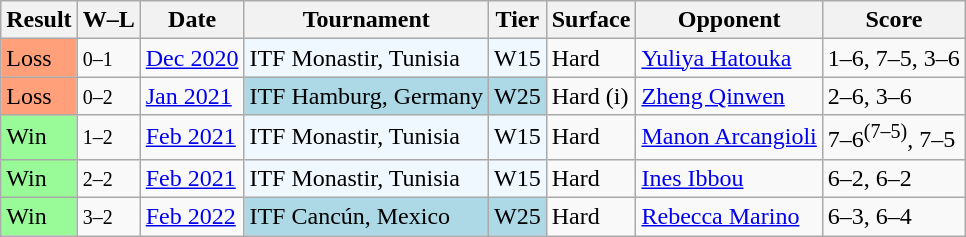<table class="sortable wikitable">
<tr>
<th>Result</th>
<th class="unsortable">W–L</th>
<th>Date</th>
<th>Tournament</th>
<th>Tier</th>
<th>Surface</th>
<th>Opponent</th>
<th class="unsortable">Score</th>
</tr>
<tr>
<td style="background:#ffa07a;">Loss</td>
<td><small>0–1</small></td>
<td><a href='#'>Dec 2020</a></td>
<td style="background:#f0f8ff;">ITF Monastir, Tunisia</td>
<td style="background:#f0f8ff;">W15</td>
<td>Hard</td>
<td> <a href='#'>Yuliya Hatouka</a></td>
<td>1–6, 7–5, 3–6</td>
</tr>
<tr>
<td style="background:#ffa07a;">Loss</td>
<td><small>0–2</small></td>
<td><a href='#'>Jan 2021</a></td>
<td style="background:lightblue;">ITF Hamburg, Germany</td>
<td style="background:lightblue;">W25</td>
<td>Hard (i)</td>
<td> <a href='#'>Zheng Qinwen</a></td>
<td>2–6, 3–6</td>
</tr>
<tr>
<td style="background:#98FB98">Win</td>
<td><small>1–2</small></td>
<td><a href='#'>Feb 2021</a></td>
<td style="background:#f0f8ff;">ITF Monastir, Tunisia</td>
<td style="background:#f0f8ff;">W15</td>
<td>Hard</td>
<td> <a href='#'>Manon Arcangioli</a></td>
<td>7–6<sup>(7–5)</sup>, 7–5</td>
</tr>
<tr>
<td style="background:#98FB98">Win</td>
<td><small>2–2</small></td>
<td><a href='#'>Feb 2021</a></td>
<td style="background:#f0f8ff;">ITF Monastir, Tunisia</td>
<td style="background:#f0f8ff;">W15</td>
<td>Hard</td>
<td> <a href='#'>Ines Ibbou</a></td>
<td>6–2, 6–2</td>
</tr>
<tr>
<td style="background:#98FB98">Win</td>
<td><small>3–2</small></td>
<td><a href='#'>Feb 2022</a></td>
<td style="background:lightblue;">ITF Cancún, Mexico</td>
<td style="background:lightblue;">W25</td>
<td>Hard</td>
<td> <a href='#'>Rebecca Marino</a></td>
<td>6–3, 6–4</td>
</tr>
</table>
